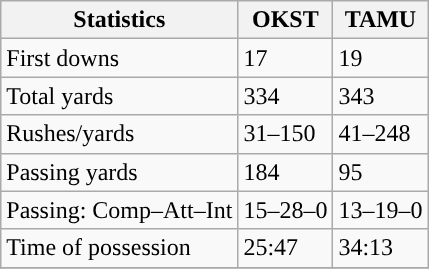<table class="wikitable" style="float: left;">
<tr>
<th>Statistics</th>
<th>OKST</th>
<th>TAMU</th>
</tr>
<tr>
<td>First downs</td>
<td>17</td>
<td>19</td>
</tr>
<tr>
<td>Total yards</td>
<td>334</td>
<td>343</td>
</tr>
<tr>
<td>Rushes/yards</td>
<td>31–150</td>
<td>41–248</td>
</tr>
<tr>
<td>Passing yards</td>
<td>184</td>
<td>95</td>
</tr>
<tr>
<td>Passing: Comp–Att–Int</td>
<td>15–28–0</td>
<td>13–19–0</td>
</tr>
<tr>
<td>Time of possession</td>
<td>25:47</td>
<td>34:13</td>
</tr>
<tr>
</tr>
</table>
